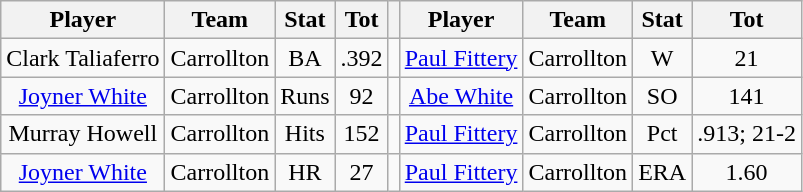<table class="wikitable" style="text-align:center">
<tr>
<th>Player</th>
<th>Team</th>
<th>Stat</th>
<th>Tot</th>
<th></th>
<th>Player</th>
<th>Team</th>
<th>Stat</th>
<th>Tot</th>
</tr>
<tr>
<td>Clark Taliaferro</td>
<td>Carrollton</td>
<td>BA</td>
<td>.392</td>
<td></td>
<td><a href='#'>Paul Fittery</a></td>
<td>Carrollton</td>
<td>W</td>
<td>21</td>
</tr>
<tr>
<td><a href='#'>Joyner White</a></td>
<td>Carrollton</td>
<td>Runs</td>
<td>92</td>
<td></td>
<td><a href='#'>Abe White</a></td>
<td>Carrollton</td>
<td>SO</td>
<td>141</td>
</tr>
<tr>
<td>Murray Howell</td>
<td>Carrollton</td>
<td>Hits</td>
<td>152</td>
<td></td>
<td><a href='#'>Paul Fittery</a></td>
<td>Carrollton</td>
<td>Pct</td>
<td>.913; 21-2</td>
</tr>
<tr>
<td><a href='#'>Joyner White</a></td>
<td>Carrollton</td>
<td>HR</td>
<td>27</td>
<td></td>
<td><a href='#'>Paul Fittery</a></td>
<td>Carrollton</td>
<td>ERA</td>
<td>1.60</td>
</tr>
</table>
